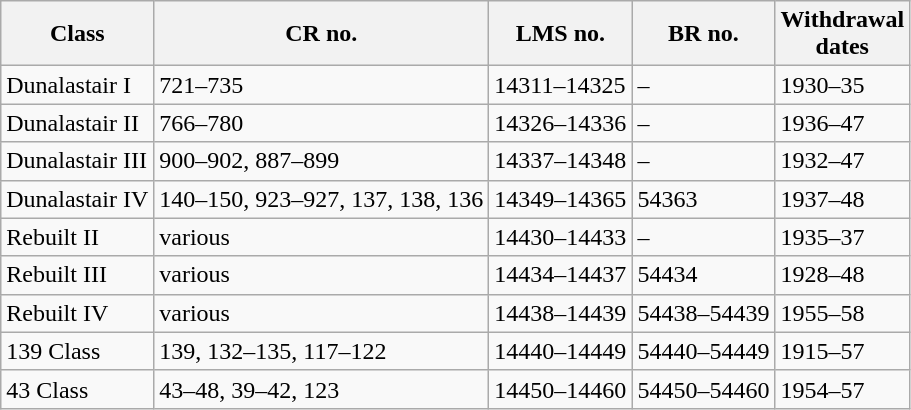<table class="wikitable">
<tr>
<th>Class</th>
<th>CR no.</th>
<th>LMS no.</th>
<th>BR no.</th>
<th>Withdrawal<br>dates</th>
</tr>
<tr>
<td>Dunalastair I</td>
<td>721–735</td>
<td>14311–14325</td>
<td>–</td>
<td>1930–35</td>
</tr>
<tr>
<td>Dunalastair II</td>
<td>766–780</td>
<td>14326–14336</td>
<td>–</td>
<td>1936–47</td>
</tr>
<tr>
<td>Dunalastair III</td>
<td>900–902, 887–899</td>
<td>14337–14348</td>
<td>–</td>
<td>1932–47</td>
</tr>
<tr>
<td>Dunalastair IV</td>
<td>140–150, 923–927, 137, 138, 136</td>
<td>14349–14365</td>
<td>54363</td>
<td>1937–48</td>
</tr>
<tr>
<td>Rebuilt II</td>
<td>various</td>
<td>14430–14433</td>
<td>–</td>
<td>1935–37</td>
</tr>
<tr>
<td>Rebuilt III</td>
<td>various</td>
<td>14434–14437</td>
<td>54434</td>
<td>1928–48</td>
</tr>
<tr>
<td>Rebuilt IV</td>
<td>various</td>
<td>14438–14439</td>
<td>54438–54439</td>
<td>1955–58</td>
</tr>
<tr>
<td>139 Class</td>
<td>139, 132–135, 117–122</td>
<td>14440–14449</td>
<td>54440–54449</td>
<td>1915–57</td>
</tr>
<tr>
<td>43 Class</td>
<td>43–48, 39–42, 123</td>
<td>14450–14460</td>
<td>54450–54460</td>
<td>1954–57</td>
</tr>
</table>
